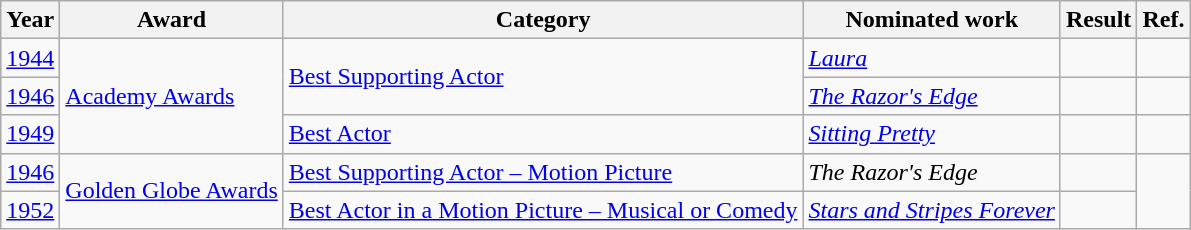<table class="wikitable plainrowheaders">
<tr>
<th>Year</th>
<th>Award</th>
<th>Category</th>
<th>Nominated work</th>
<th>Result</th>
<th>Ref.</th>
</tr>
<tr>
<td><a href='#'>1944</a></td>
<td rowspan="3"><a href='#'>Academy Awards</a></td>
<td rowspan="2"><a href='#'>Best Supporting Actor</a></td>
<td><em><a href='#'>Laura</a></em></td>
<td></td>
<td align="center"></td>
</tr>
<tr>
<td><a href='#'>1946</a></td>
<td><em><a href='#'>The Razor's Edge</a></em></td>
<td></td>
<td align="center"></td>
</tr>
<tr>
<td><a href='#'>1949</a></td>
<td><a href='#'>Best Actor</a></td>
<td><em><a href='#'>Sitting Pretty</a></em></td>
<td></td>
<td align="center"></td>
</tr>
<tr>
<td><a href='#'>1946</a></td>
<td rowspan="2"><a href='#'>Golden Globe Awards</a></td>
<td><a href='#'>Best Supporting Actor – Motion Picture</a></td>
<td><em>The Razor's Edge</em></td>
<td></td>
<td align="center" rowspan="2"></td>
</tr>
<tr>
<td><a href='#'>1952</a></td>
<td><a href='#'>Best Actor in a Motion Picture – Musical or Comedy</a></td>
<td><em><a href='#'>Stars and Stripes Forever</a></em></td>
<td></td>
</tr>
</table>
